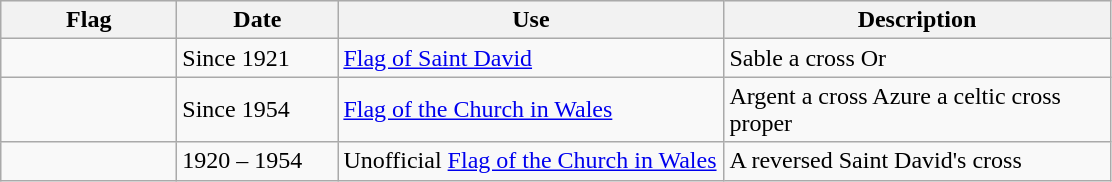<table class="wikitable">
<tr style="background:#efefef;">
<th style="width:110px;">Flag</th>
<th style="width:100px;">Date</th>
<th style="width:250px;">Use</th>
<th style="width:250px;">Description</th>
</tr>
<tr>
<td></td>
<td>Since 1921</td>
<td><a href='#'>Flag of Saint David</a></td>
<td>Sable a cross Or</td>
</tr>
<tr>
<td></td>
<td>Since 1954</td>
<td><a href='#'>Flag of the Church in Wales</a></td>
<td>Argent a cross Azure a celtic cross proper</td>
</tr>
<tr>
<td></td>
<td>1920 – 1954</td>
<td>Unofficial <a href='#'>Flag of the Church in Wales</a></td>
<td>A reversed Saint David's cross</td>
</tr>
</table>
